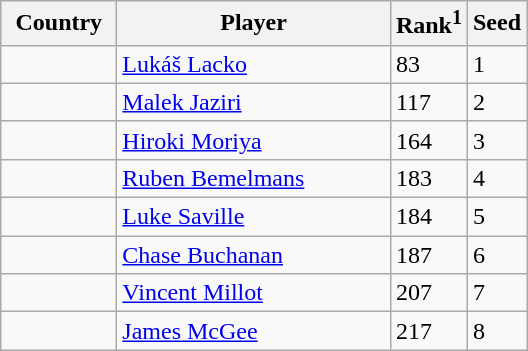<table class="sortable wikitable">
<tr>
<th style="width:70px;">Country</th>
<th style="width:175px;">Player</th>
<th>Rank<sup>1</sup></th>
<th>Seed</th>
</tr>
<tr>
<td></td>
<td><a href='#'>Lukáš Lacko</a></td>
<td>83</td>
<td>1</td>
</tr>
<tr>
<td></td>
<td><a href='#'>Malek Jaziri</a></td>
<td>117</td>
<td>2</td>
</tr>
<tr>
<td></td>
<td><a href='#'>Hiroki Moriya</a></td>
<td>164</td>
<td>3</td>
</tr>
<tr>
<td></td>
<td><a href='#'>Ruben Bemelmans</a></td>
<td>183</td>
<td>4</td>
</tr>
<tr>
<td></td>
<td><a href='#'>Luke Saville</a></td>
<td>184</td>
<td>5</td>
</tr>
<tr>
<td></td>
<td><a href='#'>Chase Buchanan</a></td>
<td>187</td>
<td>6</td>
</tr>
<tr>
<td></td>
<td><a href='#'>Vincent Millot</a></td>
<td>207</td>
<td>7</td>
</tr>
<tr>
<td></td>
<td><a href='#'>James McGee</a></td>
<td>217</td>
<td>8</td>
</tr>
</table>
